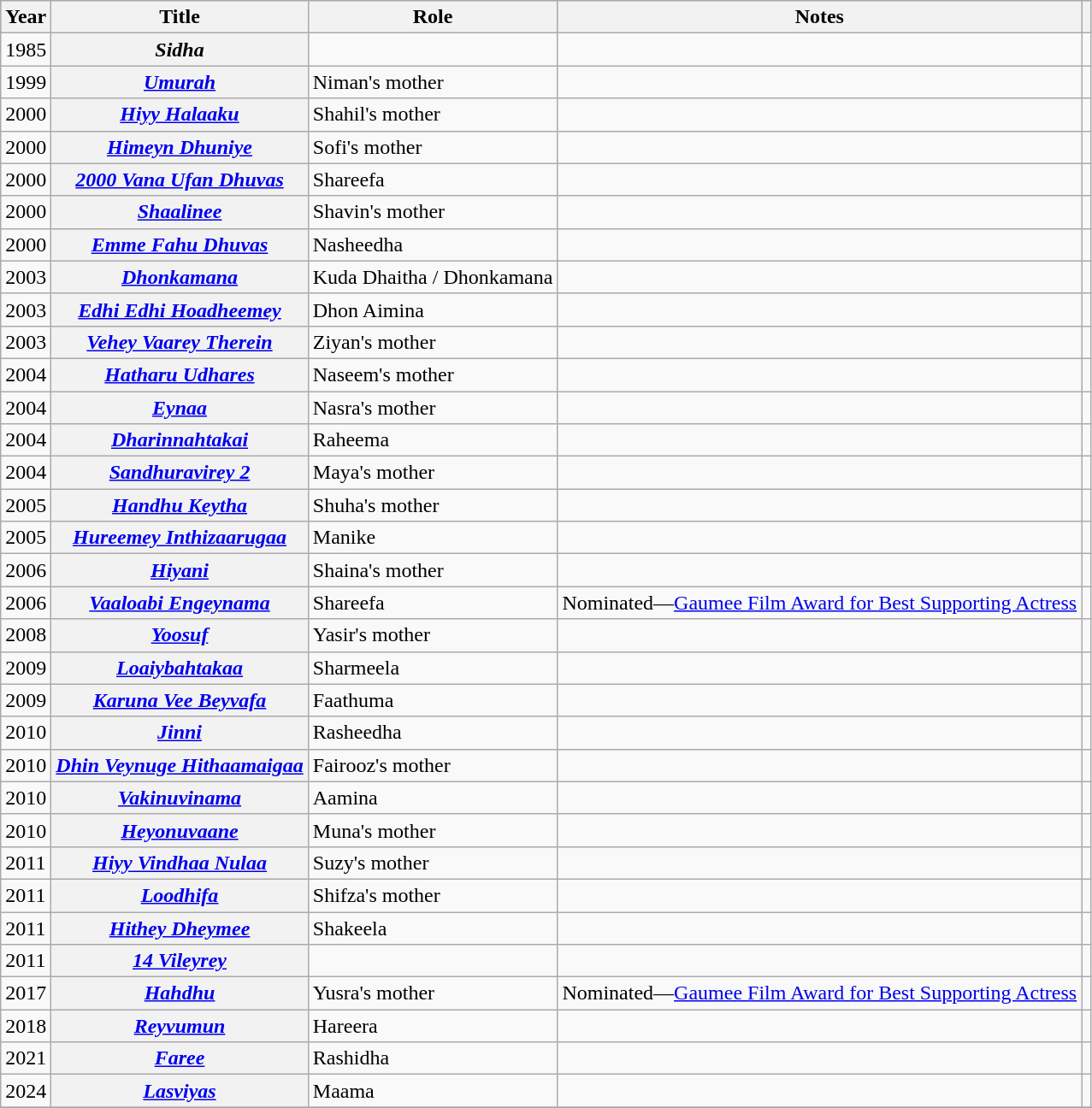<table class="wikitable sortable plainrowheaders">
<tr style="background:#ccc; text-align:center;">
<th scope="col">Year</th>
<th scope="col">Title</th>
<th scope="col">Role</th>
<th scope="col">Notes</th>
<th scope="col" class="unsortable"></th>
</tr>
<tr>
<td>1985</td>
<th scope="row"><em>Sidha</em></th>
<td></td>
<td></td>
<td style="text-align: center;"></td>
</tr>
<tr>
<td>1999</td>
<th scope="row"><em><a href='#'>Umurah</a></em></th>
<td>Niman's mother</td>
<td></td>
<td style="text-align: center;"></td>
</tr>
<tr>
<td>2000</td>
<th scope="row"><em><a href='#'>Hiyy Halaaku</a></em></th>
<td>Shahil's mother</td>
<td></td>
<td style="text-align: center;"></td>
</tr>
<tr>
<td>2000</td>
<th scope="row"><em><a href='#'>Himeyn Dhuniye</a></em></th>
<td>Sofi's mother</td>
<td></td>
<td style="text-align: center;"></td>
</tr>
<tr>
<td>2000</td>
<th scope="row"><em><a href='#'>2000 Vana Ufan Dhuvas</a></em></th>
<td>Shareefa</td>
<td></td>
<td style="text-align: center;"></td>
</tr>
<tr>
<td>2000</td>
<th scope="row"><em><a href='#'>Shaalinee</a></em></th>
<td>Shavin's mother</td>
<td></td>
<td style="text-align: center;"></td>
</tr>
<tr>
<td>2000</td>
<th scope="row"><em><a href='#'>Emme Fahu Dhuvas</a></em></th>
<td>Nasheedha</td>
<td></td>
<td style="text-align: center;"></td>
</tr>
<tr>
<td>2003</td>
<th scope="row"><em><a href='#'>Dhonkamana</a></em></th>
<td>Kuda Dhaitha / Dhonkamana</td>
<td></td>
<td style="text-align: center;"></td>
</tr>
<tr>
<td>2003</td>
<th scope="row"><em><a href='#'>Edhi Edhi Hoadheemey</a></em></th>
<td>Dhon Aimina</td>
<td></td>
<td style="text-align: center;"></td>
</tr>
<tr>
<td>2003</td>
<th scope="row"><em><a href='#'>Vehey Vaarey Therein</a></em></th>
<td>Ziyan's mother</td>
<td></td>
<td style="text-align: center;"></td>
</tr>
<tr>
<td>2004</td>
<th scope="row"><em><a href='#'>Hatharu Udhares</a></em></th>
<td>Naseem's mother</td>
<td></td>
<td style="text-align: center;"></td>
</tr>
<tr>
<td>2004</td>
<th scope="row"><em><a href='#'>Eynaa</a></em></th>
<td>Nasra's mother</td>
<td></td>
<td style="text-align: center;"></td>
</tr>
<tr>
<td>2004</td>
<th scope="row"><em><a href='#'>Dharinnahtakai</a></em></th>
<td>Raheema</td>
<td></td>
<td style="text-align: center;"></td>
</tr>
<tr>
<td>2004</td>
<th scope="row"><em><a href='#'>Sandhuravirey 2</a></em></th>
<td>Maya's mother</td>
<td></td>
<td style="text-align: center;"></td>
</tr>
<tr>
<td>2005</td>
<th scope="row"><em><a href='#'>Handhu Keytha</a></em></th>
<td>Shuha's mother</td>
<td></td>
<td style="text-align: center;"></td>
</tr>
<tr>
<td>2005</td>
<th scope="row"><em><a href='#'>Hureemey Inthizaarugaa</a></em></th>
<td>Manike</td>
<td></td>
<td style="text-align: center;"></td>
</tr>
<tr>
<td>2006</td>
<th scope="row"><em><a href='#'>Hiyani</a></em></th>
<td>Shaina's mother</td>
<td></td>
<td style="text-align: center;"></td>
</tr>
<tr>
<td>2006</td>
<th scope="row"><em><a href='#'>Vaaloabi Engeynama</a></em></th>
<td>Shareefa</td>
<td>Nominated—<a href='#'>Gaumee Film Award for Best Supporting Actress</a></td>
<td style="text-align: center;"></td>
</tr>
<tr>
<td>2008</td>
<th scope="row"><em><a href='#'>Yoosuf</a></em></th>
<td>Yasir's mother</td>
<td></td>
<td style="text-align: center;"></td>
</tr>
<tr>
<td>2009</td>
<th scope="row"><em><a href='#'>Loaiybahtakaa</a></em></th>
<td>Sharmeela</td>
<td></td>
<td style="text-align: center;"></td>
</tr>
<tr>
<td>2009</td>
<th scope="row"><em><a href='#'>Karuna Vee Beyvafa</a></em></th>
<td>Faathuma</td>
<td></td>
<td style="text-align: center;"></td>
</tr>
<tr>
<td>2010</td>
<th scope="row"><em><a href='#'>Jinni</a></em></th>
<td>Rasheedha</td>
<td></td>
<td style="text-align: center;"></td>
</tr>
<tr>
<td>2010</td>
<th scope="row"><em><a href='#'>Dhin Veynuge Hithaamaigaa</a></em></th>
<td>Fairooz's mother</td>
<td></td>
<td style="text-align: center;"></td>
</tr>
<tr>
<td>2010</td>
<th scope="row"><em><a href='#'>Vakinuvinama</a></em></th>
<td>Aamina</td>
<td></td>
<td style="text-align: center;"></td>
</tr>
<tr>
<td>2010</td>
<th scope="row"><em><a href='#'>Heyonuvaane</a></em></th>
<td>Muna's mother</td>
<td></td>
<td style="text-align: center;"></td>
</tr>
<tr>
<td>2011</td>
<th scope="row"><em><a href='#'>Hiyy Vindhaa Nulaa</a></em></th>
<td>Suzy's mother</td>
<td></td>
<td style="text-align: center;"></td>
</tr>
<tr>
<td>2011</td>
<th scope="row"><em><a href='#'>Loodhifa</a></em></th>
<td>Shifza's mother</td>
<td></td>
<td style="text-align: center;"></td>
</tr>
<tr>
<td>2011</td>
<th scope="row"><em><a href='#'>Hithey Dheymee</a></em></th>
<td>Shakeela</td>
<td></td>
<td style="text-align: center;"></td>
</tr>
<tr>
<td>2011</td>
<th scope="row"><em><a href='#'>14 Vileyrey</a></em></th>
<td></td>
<td></td>
<td style="text-align: center;"></td>
</tr>
<tr>
<td>2017</td>
<th scope="row"><em><a href='#'>Hahdhu</a></em></th>
<td>Yusra's mother</td>
<td>Nominated—<a href='#'>Gaumee Film Award for Best Supporting Actress</a></td>
<td style="text-align: center;"></td>
</tr>
<tr>
<td>2018</td>
<th scope="row"><em><a href='#'>Reyvumun</a></em></th>
<td>Hareera</td>
<td></td>
<td style="text-align: center;"></td>
</tr>
<tr>
<td>2021</td>
<th scope="row"><em><a href='#'>Faree</a></em></th>
<td>Rashidha</td>
<td></td>
<td style="text-align:center;"></td>
</tr>
<tr>
<td>2024</td>
<th scope="row"><em><a href='#'>Lasviyas</a></em></th>
<td>Maama</td>
<td></td>
<td style="text-align:center;"></td>
</tr>
<tr>
</tr>
</table>
